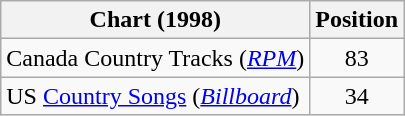<table class="wikitable sortable">
<tr>
<th scope="col">Chart (1998)</th>
<th scope="col">Position</th>
</tr>
<tr>
<td>Canada Country Tracks (<em><a href='#'>RPM</a></em>)</td>
<td align="center">83</td>
</tr>
<tr>
<td>US <a href='#'>Country Songs</a> (<em><a href='#'>Billboard</a></em>)</td>
<td align="center">34</td>
</tr>
</table>
